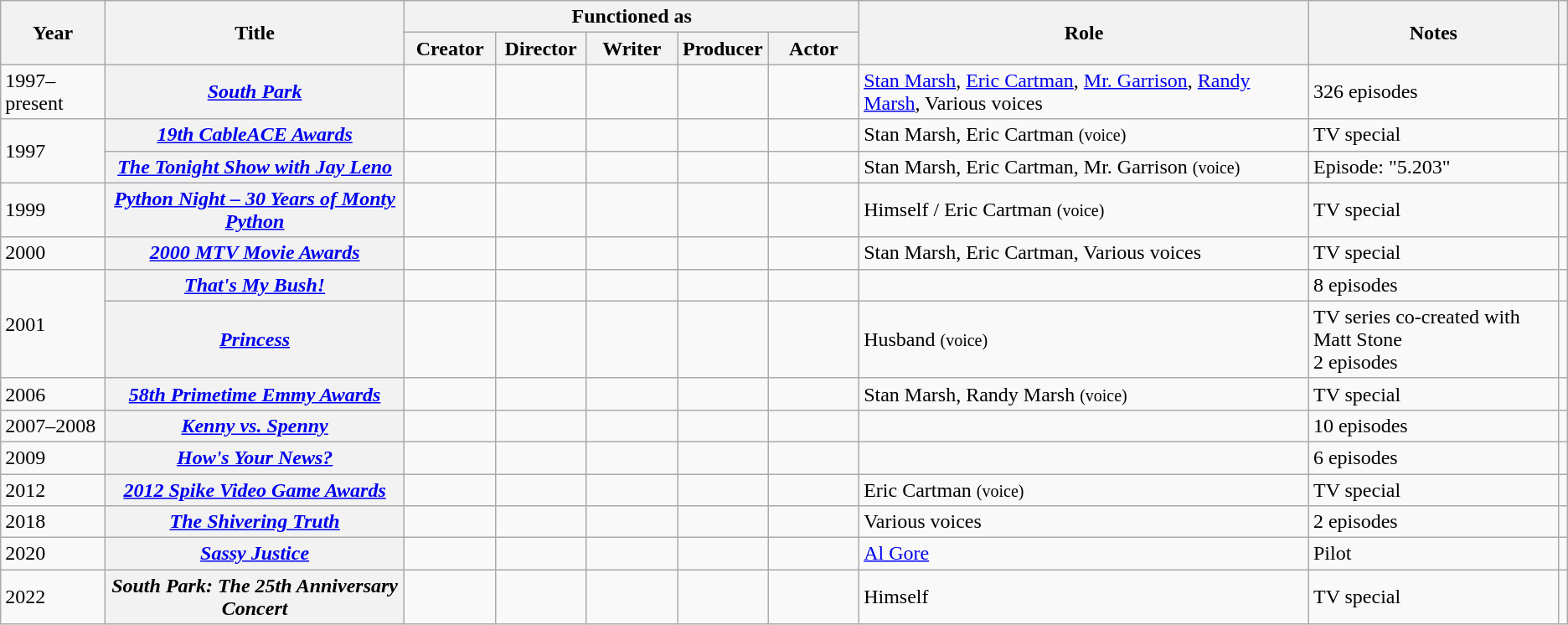<table class="wikitable plainrowheaders">
<tr>
<th scope="col" rowspan="2">Year</th>
<th scope="col" rowspan="2">Title</th>
<th scope="col" colspan="5">Functioned as</th>
<th scope="col" rowspan="2">Role</th>
<th scope="col" class="unsortable" rowspan="2">Notes</th>
<th scope="col" class="unsortable" rowspan="2"></th>
</tr>
<tr>
<th style="width:65px;">Creator</th>
<th style="width:65px;">Director</th>
<th style="width:65px;">Writer</th>
<th style="width:65px;">Producer</th>
<th style="width:65px;">Actor</th>
</tr>
<tr>
<td>1997–present</td>
<th scope=row><em><a href='#'>South Park</a></em></th>
<td></td>
<td></td>
<td></td>
<td></td>
<td></td>
<td><a href='#'>Stan Marsh</a>, <a href='#'>Eric Cartman</a>, <a href='#'>Mr. Garrison</a>, <a href='#'>Randy Marsh</a>, Various voices</td>
<td>326 episodes</td>
<td style="text-align:center;"></td>
</tr>
<tr>
<td rowspan="2">1997</td>
<th scope=row><em><a href='#'>19th CableACE Awards</a></em></th>
<td></td>
<td></td>
<td></td>
<td></td>
<td></td>
<td>Stan Marsh, Eric Cartman <small>(voice)</small></td>
<td>TV special</td>
<td style="text-align:center;"></td>
</tr>
<tr>
<th scope=row><em><a href='#'>The Tonight Show with Jay Leno</a></em></th>
<td></td>
<td></td>
<td></td>
<td></td>
<td></td>
<td>Stan Marsh, Eric Cartman, Mr. Garrison <small>(voice)</small></td>
<td>Episode: "5.203"</td>
<td style="text-align:center;"></td>
</tr>
<tr>
<td>1999</td>
<th scope=row><em><a href='#'>Python Night – 30 Years of Monty Python</a></em></th>
<td></td>
<td></td>
<td></td>
<td></td>
<td></td>
<td>Himself / Eric Cartman <small>(voice)</small></td>
<td>TV special</td>
<td style="text-align:center;"></td>
</tr>
<tr>
<td>2000</td>
<th scope=row><em><a href='#'>2000 MTV Movie Awards</a></em></th>
<td></td>
<td></td>
<td></td>
<td></td>
<td></td>
<td>Stan Marsh, Eric Cartman, Various voices</td>
<td>TV special</td>
<td style="text-align:center;"></td>
</tr>
<tr>
<td rowspan="2">2001</td>
<th scope=row><em><a href='#'>That's My Bush!</a></em></th>
<td></td>
<td></td>
<td></td>
<td></td>
<td></td>
<td></td>
<td>8 episodes</td>
<td style="text-align:center;"></td>
</tr>
<tr>
<th scope=row><em><a href='#'>Princess</a></em></th>
<td></td>
<td></td>
<td></td>
<td></td>
<td></td>
<td>Husband <small>(voice)</small></td>
<td>TV series co-created with Matt Stone<br>2 episodes</td>
<td style="text-align:center;"></td>
</tr>
<tr>
<td>2006</td>
<th scope=row><em><a href='#'>58th Primetime Emmy Awards</a></em></th>
<td></td>
<td></td>
<td></td>
<td></td>
<td></td>
<td>Stan Marsh, Randy Marsh <small>(voice)</small></td>
<td>TV special</td>
<td style="text-align:center;"></td>
</tr>
<tr>
<td>2007–2008</td>
<th scope=row><em><a href='#'>Kenny vs. Spenny</a></em></th>
<td></td>
<td></td>
<td></td>
<td></td>
<td></td>
<td></td>
<td>10 episodes</td>
<td style="text-align:center;"></td>
</tr>
<tr>
<td>2009</td>
<th scope=row><em><a href='#'>How's Your News?</a></em></th>
<td></td>
<td></td>
<td></td>
<td></td>
<td></td>
<td></td>
<td>6 episodes</td>
<td style="text-align:center;"></td>
</tr>
<tr>
<td>2012</td>
<th scope=row><em><a href='#'>2012 Spike Video Game Awards</a></em></th>
<td></td>
<td></td>
<td></td>
<td></td>
<td></td>
<td>Eric Cartman <small>(voice)</small></td>
<td>TV special</td>
<td style="text-align:center;"></td>
</tr>
<tr>
<td>2018</td>
<th scope=row><em><a href='#'>The Shivering Truth</a></em></th>
<td></td>
<td></td>
<td></td>
<td></td>
<td></td>
<td>Various voices</td>
<td>2 episodes</td>
<td style="text-align:center;"></td>
</tr>
<tr>
<td>2020</td>
<th scope=row><em><a href='#'>Sassy Justice</a></em></th>
<td></td>
<td></td>
<td></td>
<td></td>
<td></td>
<td><a href='#'>Al Gore</a></td>
<td>Pilot</td>
<td style="text-align:center;"></td>
</tr>
<tr>
<td>2022</td>
<th scope=row><em>South Park: The 25th Anniversary Concert</em></th>
<td></td>
<td></td>
<td></td>
<td></td>
<td></td>
<td>Himself</td>
<td>TV special</td>
<td style="text-align:center;"></td>
</tr>
</table>
